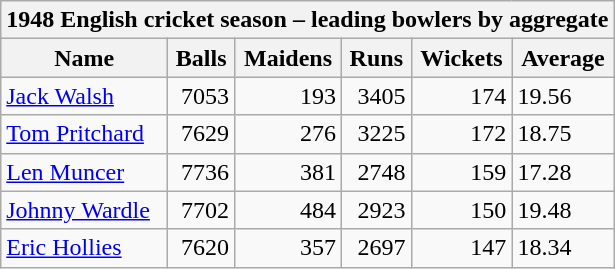<table class="wikitable">
<tr>
<th bgcolor="#efefef" colspan="7">1948 English cricket season – leading bowlers by aggregate</th>
</tr>
<tr bgcolor="#efefef">
<th>Name</th>
<th>Balls</th>
<th>Maidens</th>
<th>Runs</th>
<th>Wickets</th>
<th>Average</th>
</tr>
<tr>
<td><a href='#'>Jack Walsh</a></td>
<td align="right">7053</td>
<td align="right">193</td>
<td align="right">3405</td>
<td align="right">174</td>
<td>19.56</td>
</tr>
<tr>
<td><a href='#'>Tom Pritchard</a></td>
<td align="right">7629</td>
<td align="right">276</td>
<td align="right">3225</td>
<td align="right">172</td>
<td>18.75</td>
</tr>
<tr>
<td><a href='#'>Len Muncer</a></td>
<td align="right">7736</td>
<td align="right">381</td>
<td align="right">2748</td>
<td align="right">159</td>
<td>17.28</td>
</tr>
<tr>
<td><a href='#'>Johnny Wardle</a></td>
<td align="right">7702</td>
<td align="right">484</td>
<td align="right">2923</td>
<td align="right">150</td>
<td>19.48</td>
</tr>
<tr>
<td><a href='#'>Eric Hollies</a></td>
<td align="right">7620</td>
<td align="right">357</td>
<td align="right">2697</td>
<td align="right">147</td>
<td>18.34</td>
</tr>
</table>
